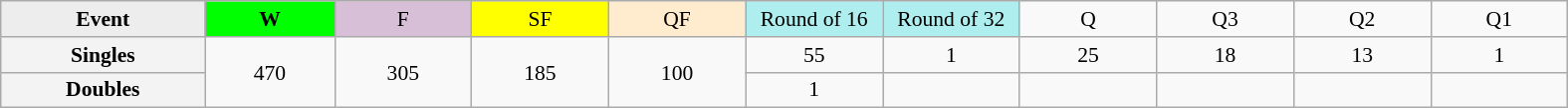<table class=wikitable style=font-size:90%;text-align:center>
<tr>
<td style="width:130px; background:#ededed;"><strong>Event</strong></td>
<td style="width:80px; background:lime;"><strong>W</strong></td>
<td style="width:85px; background:thistle;">F</td>
<td style="width:85px; background:#ff0;">SF</td>
<td style="width:85px; background:#ffebcd;">QF</td>
<td style="width:85px; background:#afeeee;">Round of 16</td>
<td style="width:85px; background:#afeeee;">Round of 32</td>
<td width=85>Q</td>
<td width=85>Q3</td>
<td width=85>Q2</td>
<td width=85>Q1</td>
</tr>
<tr>
<th style="background:#f3f3f3;">Singles</th>
<td rowspan=2>470</td>
<td rowspan=2>305</td>
<td rowspan=2>185</td>
<td rowspan=2>100</td>
<td>55</td>
<td>1</td>
<td>25</td>
<td>18</td>
<td>13</td>
<td>1</td>
</tr>
<tr>
<th style="background:#f3f3f3;">Doubles</th>
<td>1</td>
<td></td>
<td></td>
<td></td>
<td></td>
<td></td>
</tr>
</table>
